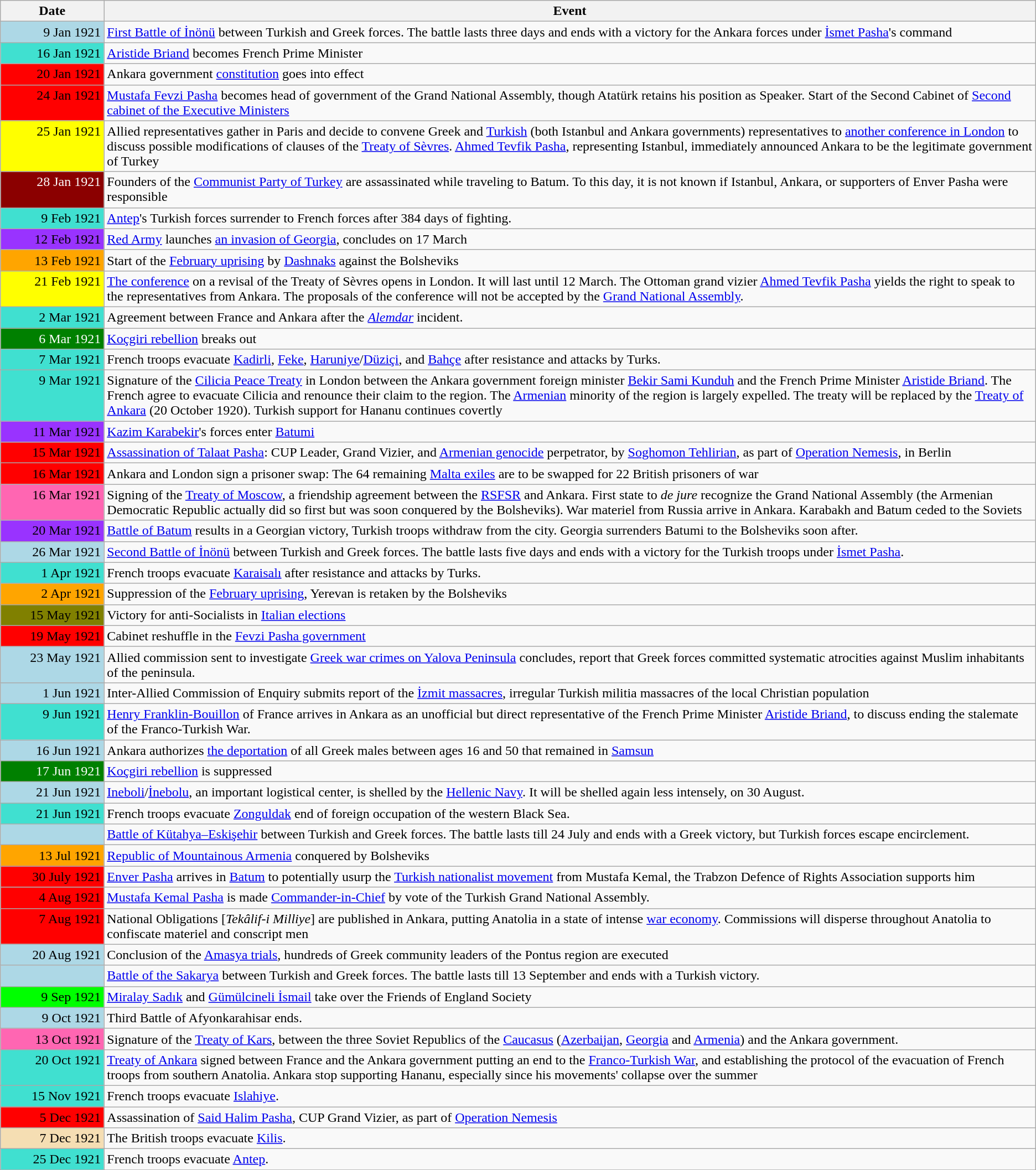<table class="wikitable">
<tr>
<th width="10%">Date</th>
<th>Event</th>
</tr>
<tr>
<td valign="top" align="right" style="background:Lightblue">9 Jan 1921</td>
<td><a href='#'>First Battle of İnönü</a> between Turkish and Greek forces. The battle lasts three days and ends with a victory for the Ankara forces under <a href='#'>İsmet Pasha</a>'s command</td>
</tr>
<tr>
<td valign="top" align="right" style="background:Turquoise">16 Jan 1921</td>
<td><a href='#'>Aristide Briand</a> becomes French Prime Minister</td>
</tr>
<tr>
<td valign="top" align="right" style="background:Red">20 Jan 1921</td>
<td>Ankara government <a href='#'>constitution</a> goes into effect</td>
</tr>
<tr>
<td valign="top" align="right" style="background:red">24 Jan 1921</td>
<td><a href='#'>Mustafa Fevzi Pasha</a> becomes head of government of the Grand National Assembly, though Atatürk retains his position as Speaker. Start of the Second Cabinet of <a href='#'>Second cabinet of the Executive Ministers</a></td>
</tr>
<tr>
<td valign="top" align="right" style="background:Yellow">25 Jan 1921</td>
<td>Allied representatives gather in Paris and decide to convene Greek and <a href='#'>Turkish</a> (both Istanbul and Ankara governments) representatives to <a href='#'>another conference in London</a> to discuss possible modifications of clauses of the <a href='#'>Treaty of Sèvres</a>. <a href='#'>Ahmed Tevfik Pasha</a>, representing Istanbul, immediately announced Ankara to be the  legitimate government of Turkey</td>
</tr>
<tr>
<td valign="top" align="right" style="background:Darkred; color: white;">28 Jan 1921</td>
<td>Founders of the <a href='#'>Communist Party of Turkey</a> are assassinated while traveling to Batum. To this day, it is not known if Istanbul, Ankara, or supporters of Enver Pasha were responsible</td>
</tr>
<tr>
<td valign="top" align="right" style="background:Turquoise">9 Feb 1921</td>
<td><a href='#'>Antep</a>'s Turkish forces surrender to French forces after 384 days of fighting.</td>
</tr>
<tr>
<td valign="top" align="right" style="background:#9933FF">12 Feb 1921</td>
<td><a href='#'>Red Army</a> launches <a href='#'>an invasion of Georgia</a>, concludes on 17 March</td>
</tr>
<tr>
<td valign="top" align="right" style="background:orange">13 Feb 1921</td>
<td>Start of the <a href='#'>February uprising</a> by <a href='#'>Dashnaks</a> against the Bolsheviks</td>
</tr>
<tr>
<td valign="top" align="right" style="background:Yellow">21 Feb 1921</td>
<td><a href='#'>The conference</a> on a revisal of the Treaty of Sèvres opens in London. It will last until 12 March. The Ottoman grand vizier <a href='#'>Ahmed Tevfik Pasha</a> yields the right to speak to the representatives from Ankara. The proposals of the conference will not be accepted by the <a href='#'>Grand National Assembly</a>.</td>
</tr>
<tr>
<td valign="top" align="right" style="background:Turquoise">2 Mar 1921</td>
<td>Agreement between France and Ankara after the <a href='#'><em>Alemdar</em></a> incident.</td>
</tr>
<tr>
<td valign="top" align="right" style="background:Green; color: white;">6 Mar 1921</td>
<td><a href='#'>Koçgiri rebellion</a> breaks out</td>
</tr>
<tr>
<td valign="top" align="right" style="background:Turquoise">7 Mar 1921</td>
<td>French troops evacuate <a href='#'>Kadirli</a>, <a href='#'>Feke</a>, <a href='#'>Haruniye</a>/<a href='#'>Düziçi</a>, and <a href='#'>Bahçe</a> after resistance and attacks by Turks.</td>
</tr>
<tr>
<td valign="top" align="right" style="background:Turquoise">9 Mar 1921</td>
<td>Signature of the <a href='#'>Cilicia Peace Treaty</a> in London between the Ankara government foreign minister <a href='#'>Bekir Sami Kunduh</a> and the French Prime Minister <a href='#'>Aristide Briand</a>. The French agree to evacuate Cilicia and renounce their claim to the region. The <a href='#'>Armenian</a> minority of the region is largely expelled. The treaty will be replaced by the <a href='#'>Treaty of Ankara</a> (20 October 1920). Turkish support for Hananu continues covertly</td>
</tr>
<tr>
<td valign="top" align="right" style="background:#9933FF">11 Mar 1921</td>
<td><a href='#'>Kazim Karabekir</a>'s forces enter <a href='#'>Batumi</a></td>
</tr>
<tr>
<td valign="top" align="right" style="background:Red">15 Mar 1921</td>
<td><a href='#'>Assassination of Talaat Pasha</a>: CUP Leader, Grand Vizier, and <a href='#'>Armenian genocide</a> perpetrator, by <a href='#'>Soghomon Tehlirian</a>, as part of <a href='#'>Operation Nemesis</a>, in Berlin</td>
</tr>
<tr>
<td valign="top" align="right" style="background:Red">16 Mar 1921</td>
<td>Ankara and London sign a prisoner swap: The 64 remaining <a href='#'>Malta exiles</a> are to be swapped for 22 British prisoners of war</td>
</tr>
<tr>
<td valign="top" align="right" style="background:#FF66B2">16 Mar 1921</td>
<td>Signing of the <a href='#'>Treaty of Moscow</a>, a friendship agreement between the <a href='#'>RSFSR</a> and Ankara. First state to <em>de jure</em> recognize the Grand National Assembly (the Armenian Democratic Republic actually did so first but was soon conquered by the Bolsheviks). War materiel from Russia arrive in Ankara. Karabakh and Batum ceded to the Soviets</td>
</tr>
<tr>
<td valign="top" align="right" style="background:#9933FF">20 Mar 1921</td>
<td><a href='#'>Battle of Batum</a> results in a Georgian victory, Turkish troops withdraw from the city. Georgia surrenders Batumi to the Bolsheviks soon after.</td>
</tr>
<tr>
<td valign="top" align="right" style="background:Lightblue">26 Mar 1921</td>
<td><a href='#'>Second Battle of İnönü</a> between Turkish and Greek forces. The battle lasts five days and ends with a victory for the Turkish troops under <a href='#'>İsmet Pasha</a>.</td>
</tr>
<tr>
<td valign="top" align="right" style="background:Turquoise">1 Apr 1921</td>
<td>French troops evacuate <a href='#'>Karaisalı</a> after resistance and attacks by Turks.</td>
</tr>
<tr>
<td valign="top" align="right" style="background:orange">2 Apr 1921</td>
<td>Suppression of the <a href='#'>February uprising</a>, Yerevan is retaken by the Bolsheviks</td>
</tr>
<tr>
<td valign="top" align="right" style="background:Olive">15 May 1921</td>
<td>Victory for anti-Socialists in <a href='#'>Italian elections</a></td>
</tr>
<tr>
<td valign="top" align="right" style="background:red">19 May 1921</td>
<td>Cabinet reshuffle in the <a href='#'>Fevzi Pasha government</a></td>
</tr>
<tr>
<td valign="top" align="right" style="background:Lightblue">23 May 1921</td>
<td>Allied commission sent to investigate <a href='#'>Greek war crimes on Yalova Peninsula</a> concludes, report that Greek forces committed systematic atrocities against Muslim inhabitants of the peninsula.</td>
</tr>
<tr>
<td valign="top" align="right" style="background:Lightblue">1 Jun 1921</td>
<td>Inter-Allied Commission of Enquiry submits report of the <a href='#'>İzmit massacres</a>, irregular Turkish militia massacres of the local Christian population</td>
</tr>
<tr>
<td valign="top" align="right" style="background:Turquoise">9 Jun 1921</td>
<td><a href='#'>Henry Franklin-Bouillon</a> of France arrives in Ankara as an unofficial but direct representative of the French Prime Minister <a href='#'>Aristide Briand</a>, to discuss ending the stalemate of the Franco-Turkish War.</td>
</tr>
<tr>
<td valign="top" align="right" style="background:Lightblue">16 Jun 1921</td>
<td>Ankara authorizes <a href='#'>the deportation</a> of all Greek males between ages 16 and 50 that remained in <a href='#'>Samsun</a></td>
</tr>
<tr>
<td valign="top" align="right" style="background:Green; color: White;">17 Jun 1921</td>
<td><a href='#'>Koçgiri rebellion</a> is suppressed</td>
</tr>
<tr>
<td valign="top" align="right" style="background:Lightblue">21 Jun 1921</td>
<td><a href='#'>Ineboli</a>/<a href='#'>İnebolu</a>, an important logistical center, is shelled by the <a href='#'>Hellenic Navy</a>. It will be shelled again less intensely, on 30 August.</td>
</tr>
<tr>
<td valign="top" align="right" style="background:Turquoise">21 Jun 1921</td>
<td>French troops evacuate <a href='#'>Zonguldak</a> end of foreign occupation of the western Black Sea.</td>
</tr>
<tr>
<td valign="top" align="right" style="background:Lightblue"></td>
<td><a href='#'>Battle of Kütahya–Eskişehir</a> between Turkish and Greek forces. The battle lasts till 24 July and ends with a Greek victory, but Turkish forces escape encirclement.</td>
</tr>
<tr>
<td valign="top" align="right" style="background:Orange">13 Jul 1921</td>
<td><a href='#'>Republic of Mountainous Armenia</a> conquered by Bolsheviks</td>
</tr>
<tr>
<td valign="top" align="right" style="background:Red">30 July 1921</td>
<td><a href='#'>Enver Pasha</a> arrives in <a href='#'>Batum</a> to potentially usurp the <a href='#'>Turkish nationalist movement</a> from Mustafa Kemal, the Trabzon Defence of Rights Association supports him</td>
</tr>
<tr>
<td valign="top" align="right" style="background:Red">4 Aug 1921</td>
<td><a href='#'>Mustafa Kemal Pasha</a> is made <a href='#'>Commander-in-Chief</a> by vote of the Turkish Grand National Assembly.</td>
</tr>
<tr>
<td valign="top" align="right" style="background:Red">7 Aug 1921</td>
<td>National Obligations [<em>Tekâlif-i Milliye</em>] are published in Ankara, putting Anatolia in a state of intense <a href='#'>war economy</a>. Commissions will disperse throughout Anatolia to confiscate materiel and conscript men</td>
</tr>
<tr>
<td valign="top" align="right" style="background:Lightblue">20 Aug 1921</td>
<td>Conclusion of the <a href='#'>Amasya trials</a>, hundreds of Greek community leaders of the Pontus region are executed</td>
</tr>
<tr>
<td valign="top" align="right" style="background:Lightblue"></td>
<td><a href='#'>Battle of the Sakarya</a> between Turkish and Greek forces. The battle lasts till 13 September and ends with a Turkish victory.</td>
</tr>
<tr>
<td valign="top" align="right" style="background:Lime">9 Sep 1921</td>
<td><a href='#'>Miralay Sadık</a> and <a href='#'>Gümülcineli İsmail</a> take over the Friends of England Society</td>
</tr>
<tr>
<td valign="top" align="right" style="background:Lightblue">9 Oct 1921</td>
<td>Third Battle of Afyonkarahisar ends.</td>
</tr>
<tr>
<td valign="top" align="right" style="background:#FF66B2">13 Oct 1921</td>
<td>Signature of the <a href='#'>Treaty of Kars</a>, between the three Soviet Republics of the <a href='#'>Caucasus</a> (<a href='#'>Azerbaijan</a>, <a href='#'>Georgia</a> and <a href='#'>Armenia</a>) and the Ankara government.</td>
</tr>
<tr>
<td valign="top" align="right" style="background:Turquoise">20 Oct 1921</td>
<td><a href='#'>Treaty of Ankara</a> signed between France and the Ankara government putting an end to the <a href='#'>Franco-Turkish War</a>, and establishing the protocol of the evacuation of French troops from southern Anatolia. Ankara stop supporting Hananu, especially since his movements' collapse over the summer</td>
</tr>
<tr>
<td valign="top" align="right" style="background:Turquoise">15 Nov 1921</td>
<td>French troops evacuate <a href='#'>Islahiye</a>.</td>
</tr>
<tr>
<td valign="top" align="right" style="background:Red">5 Dec 1921</td>
<td>Assassination of <a href='#'>Said Halim Pasha</a>, CUP Grand Vizier, as part of <a href='#'>Operation Nemesis</a></td>
</tr>
<tr>
<td valign="top" align="right" style="background:Wheat">7 Dec 1921</td>
<td>The British troops evacuate <a href='#'>Kilis</a>.</td>
</tr>
<tr>
<td valign="top" align="right" style="background:Turquoise">25 Dec 1921</td>
<td>French troops evacuate <a href='#'>Antep</a>.</td>
</tr>
<tr>
</tr>
</table>
